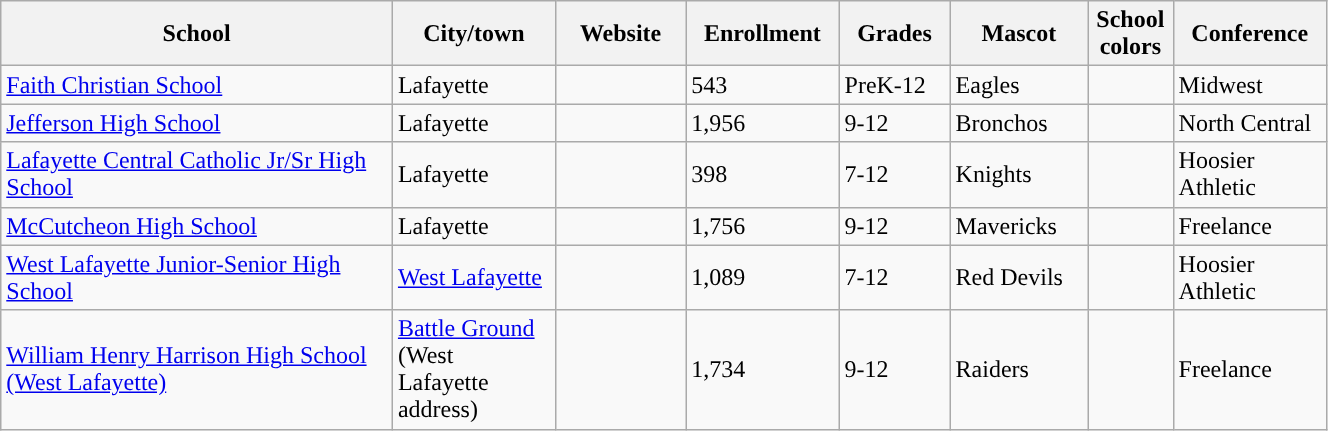<table class="wikitable sortable" width="70%">
<tr>
<th width="20%">School</th>
<th width="08%">City/town</th>
<th width="06%">Website</th>
<th width="04%">Enrollment</th>
<th width="04%">Grades</th>
<th width="04%">Mascot</th>
<th width=01%>School colors</th>
<th width="04%">Conference</th>
</tr>
<tr>
<td><a href='#'>Faith Christian School</a></td>
<td>Lafayette</td>
<td></td>
<td>543</td>
<td>PreK-12</td>
<td>Eagles</td>
<td> </td>
<td>Midwest</td>
</tr>
<tr>
<td><a href='#'>Jefferson High School</a></td>
<td>Lafayette</td>
<td></td>
<td>1,956</td>
<td>9-12</td>
<td>Bronchos</td>
<td> </td>
<td>North Central</td>
</tr>
<tr>
<td><a href='#'>Lafayette Central Catholic Jr/Sr High School</a></td>
<td>Lafayette</td>
<td></td>
<td>398</td>
<td>7-12</td>
<td>Knights</td>
<td> </td>
<td>Hoosier Athletic</td>
</tr>
<tr>
<td><a href='#'>McCutcheon High School</a></td>
<td>Lafayette</td>
<td></td>
<td>1,756</td>
<td>9-12</td>
<td>Mavericks</td>
<td> </td>
<td>Freelance</td>
</tr>
<tr>
<td><a href='#'>West Lafayette Junior-Senior High School</a></td>
<td><a href='#'>West Lafayette</a></td>
<td></td>
<td>1,089</td>
<td>7-12</td>
<td>Red Devils</td>
<td> </td>
<td>Hoosier Athletic</td>
</tr>
<tr>
<td><a href='#'>William Henry Harrison High School (West Lafayette)</a></td>
<td><a href='#'>Battle Ground</a><br> (West Lafayette address)</td>
<td></td>
<td>1,734</td>
<td>9-12</td>
<td>Raiders</td>
<td> </td>
<td>Freelance</td>
</tr>
</table>
